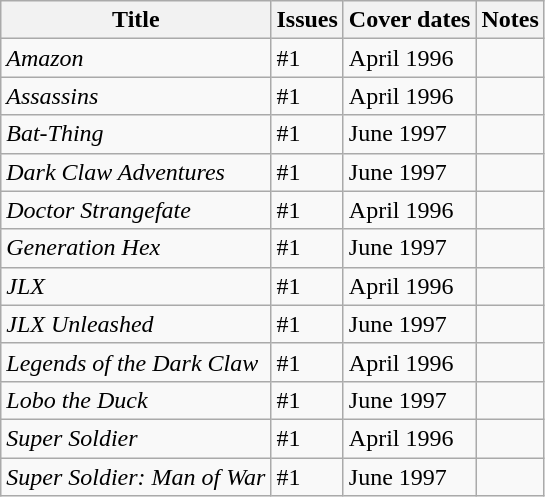<table class="wikitable">
<tr>
<th>Title</th>
<th>Issues</th>
<th>Cover dates</th>
<th>Notes</th>
</tr>
<tr>
<td><em>Amazon</em></td>
<td>#1</td>
<td>April 1996</td>
<td></td>
</tr>
<tr>
<td><em>Assassins</em></td>
<td>#1</td>
<td>April 1996</td>
<td></td>
</tr>
<tr>
<td><em>Bat-Thing</em></td>
<td>#1</td>
<td>June 1997</td>
<td></td>
</tr>
<tr>
<td><em>Dark Claw Adventures</em></td>
<td>#1</td>
<td>June 1997</td>
<td></td>
</tr>
<tr>
<td><em>Doctor Strangefate</em></td>
<td>#1</td>
<td>April 1996</td>
<td></td>
</tr>
<tr>
<td><em>Generation Hex</em></td>
<td>#1</td>
<td>June 1997</td>
<td></td>
</tr>
<tr>
<td><em>JLX</em></td>
<td>#1</td>
<td>April 1996</td>
<td></td>
</tr>
<tr>
<td><em>JLX Unleashed</em></td>
<td>#1</td>
<td>June 1997</td>
<td></td>
</tr>
<tr>
<td><em>Legends of the Dark Claw</em></td>
<td>#1</td>
<td>April 1996</td>
<td></td>
</tr>
<tr>
<td><em>Lobo the Duck</em></td>
<td>#1</td>
<td>June 1997</td>
<td></td>
</tr>
<tr>
<td><em>Super Soldier</em></td>
<td>#1</td>
<td>April 1996</td>
<td></td>
</tr>
<tr>
<td><em>Super Soldier: Man of War</em></td>
<td>#1</td>
<td>June 1997</td>
<td></td>
</tr>
</table>
